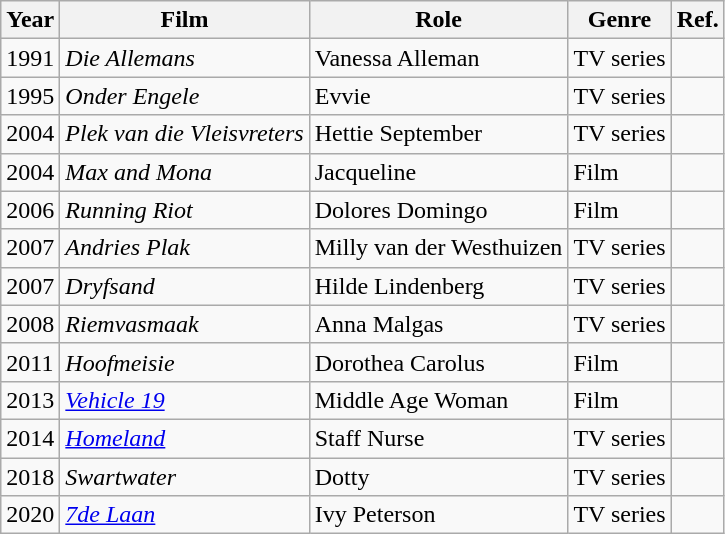<table class="wikitable">
<tr>
<th>Year</th>
<th>Film</th>
<th>Role</th>
<th>Genre</th>
<th>Ref.</th>
</tr>
<tr>
<td>1991</td>
<td><em>Die Allemans</em></td>
<td>Vanessa Alleman</td>
<td>TV series</td>
<td></td>
</tr>
<tr>
<td>1995</td>
<td><em>Onder Engele</em></td>
<td>Evvie</td>
<td>TV series</td>
<td></td>
</tr>
<tr>
<td>2004</td>
<td><em>Plek van die Vleisvreters</em></td>
<td>Hettie September</td>
<td>TV series</td>
<td></td>
</tr>
<tr>
<td>2004</td>
<td><em>Max and Mona</em></td>
<td>Jacqueline</td>
<td>Film</td>
<td></td>
</tr>
<tr>
<td>2006</td>
<td><em>Running Riot</em></td>
<td>Dolores Domingo</td>
<td>Film</td>
<td></td>
</tr>
<tr>
<td>2007</td>
<td><em>Andries Plak</em></td>
<td>Milly van der Westhuizen</td>
<td>TV series</td>
<td></td>
</tr>
<tr>
<td>2007</td>
<td><em>Dryfsand</em></td>
<td>Hilde Lindenberg</td>
<td>TV series</td>
<td></td>
</tr>
<tr>
<td>2008</td>
<td><em>Riemvasmaak</em></td>
<td>Anna Malgas</td>
<td>TV series</td>
<td></td>
</tr>
<tr>
<td>2011</td>
<td><em>Hoofmeisie</em></td>
<td>Dorothea Carolus</td>
<td>Film</td>
<td></td>
</tr>
<tr>
<td>2013</td>
<td><em><a href='#'>Vehicle 19</a></em></td>
<td>Middle Age Woman</td>
<td>Film</td>
<td></td>
</tr>
<tr>
<td>2014</td>
<td><em><a href='#'>Homeland</a></em></td>
<td>Staff Nurse</td>
<td>TV series</td>
<td></td>
</tr>
<tr>
<td>2018</td>
<td><em>Swartwater</em></td>
<td>Dotty</td>
<td>TV series</td>
<td></td>
</tr>
<tr>
<td>2020</td>
<td><em><a href='#'>7de Laan</a></em></td>
<td>Ivy Peterson</td>
<td>TV series</td>
<td></td>
</tr>
</table>
